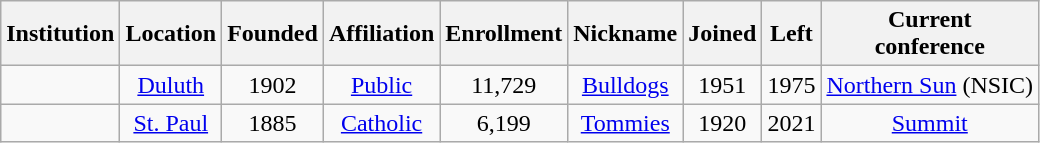<table class="wikitable sortable" style="text-align:center;">
<tr>
<th>Institution</th>
<th>Location</th>
<th>Founded</th>
<th>Affiliation</th>
<th>Enrollment</th>
<th>Nickname</th>
<th>Joined</th>
<th>Left</th>
<th>Current<br>conference</th>
</tr>
<tr>
<td></td>
<td><a href='#'>Duluth</a></td>
<td>1902</td>
<td><a href='#'>Public</a></td>
<td>11,729</td>
<td><a href='#'>Bulldogs</a></td>
<td>1951</td>
<td>1975</td>
<td><a href='#'>Northern Sun</a> (NSIC)<br></td>
</tr>
<tr>
<td></td>
<td><a href='#'>St. Paul</a></td>
<td>1885</td>
<td><a href='#'>Catholic</a></td>
<td>6,199</td>
<td><a href='#'>Tommies</a></td>
<td>1920</td>
<td>2021</td>
<td><a href='#'>Summit</a><br></td>
</tr>
</table>
